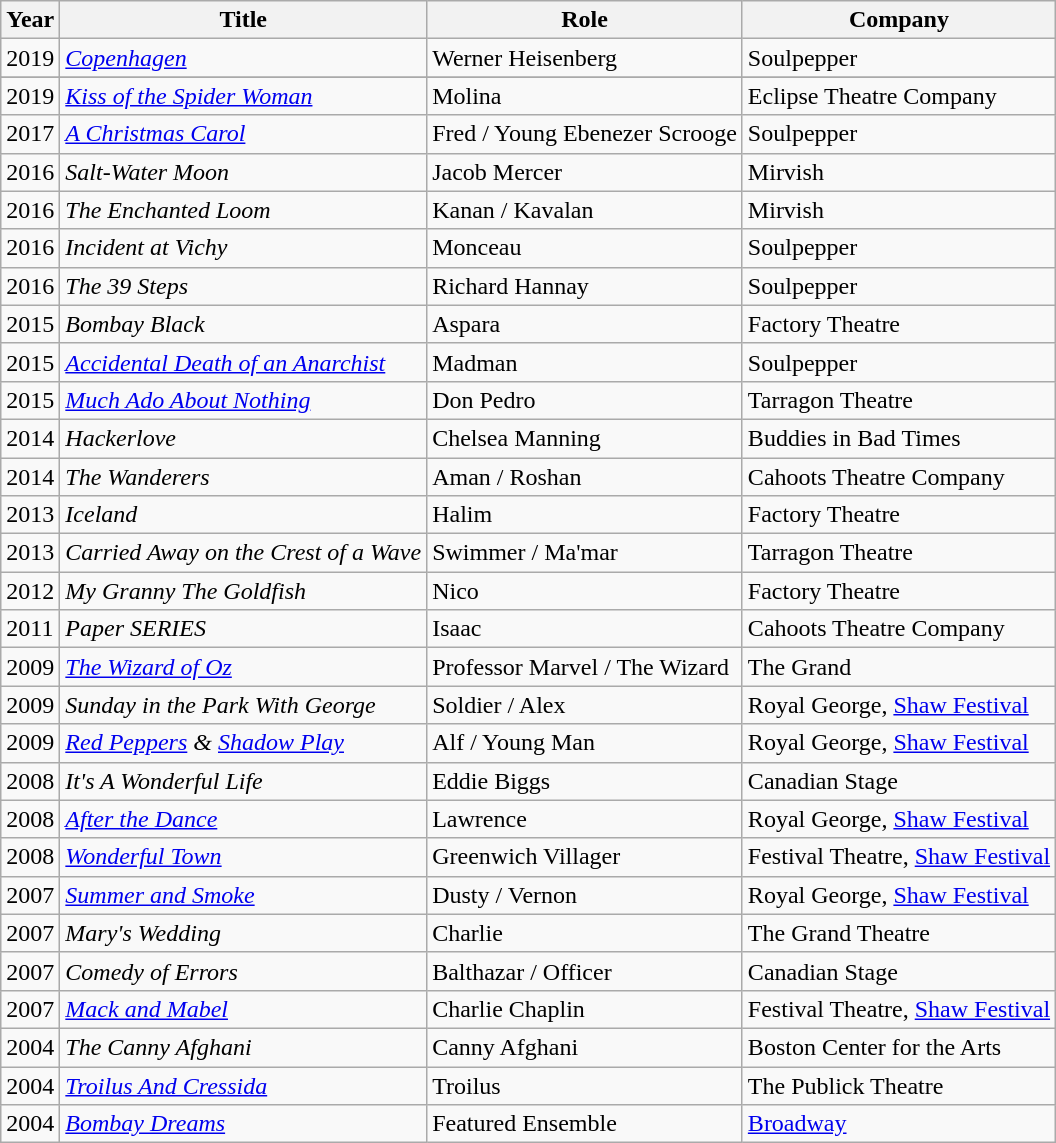<table class="wikitable">
<tr>
<th>Year</th>
<th>Title</th>
<th>Role</th>
<th>Company</th>
</tr>
<tr>
<td>2019</td>
<td><em><a href='#'>Copenhagen</a></em></td>
<td>Werner Heisenberg</td>
<td>Soulpepper</td>
</tr>
<tr>
</tr>
<tr>
<td>2019</td>
<td><em><a href='#'>Kiss of the Spider Woman</a></em></td>
<td>Molina</td>
<td>Eclipse Theatre Company</td>
</tr>
<tr>
<td>2017</td>
<td><em><a href='#'>A Christmas Carol</a></em></td>
<td>Fred / Young Ebenezer Scrooge</td>
<td>Soulpepper</td>
</tr>
<tr>
<td>2016</td>
<td><em>Salt-Water Moon</em></td>
<td>Jacob Mercer</td>
<td>Mirvish</td>
</tr>
<tr>
<td>2016</td>
<td><em>The Enchanted Loom</em></td>
<td>Kanan / Kavalan</td>
<td>Mirvish</td>
</tr>
<tr>
<td>2016</td>
<td><em>Incident at Vichy</em></td>
<td>Monceau</td>
<td>Soulpepper</td>
</tr>
<tr>
<td>2016</td>
<td><em>The 39 Steps</em></td>
<td>Richard Hannay</td>
<td>Soulpepper</td>
</tr>
<tr>
<td>2015</td>
<td><em>Bombay Black</em></td>
<td>Aspara</td>
<td>Factory Theatre</td>
</tr>
<tr>
<td>2015</td>
<td><em><a href='#'>Accidental Death of an Anarchist</a></em></td>
<td>Madman</td>
<td>Soulpepper</td>
</tr>
<tr>
<td>2015</td>
<td><em><a href='#'>Much Ado About Nothing</a></em></td>
<td>Don Pedro</td>
<td>Tarragon Theatre</td>
</tr>
<tr>
<td>2014</td>
<td><em>Hackerlove</em></td>
<td>Chelsea Manning</td>
<td>Buddies in Bad Times</td>
</tr>
<tr>
<td>2014</td>
<td><em>The Wanderers</em></td>
<td>Aman / Roshan</td>
<td>Cahoots Theatre Company</td>
</tr>
<tr>
<td>2013</td>
<td><em>Iceland</em></td>
<td>Halim</td>
<td>Factory Theatre</td>
</tr>
<tr>
<td>2013</td>
<td><em>Carried Away on the Crest of a Wave</em></td>
<td>Swimmer / Ma'mar</td>
<td>Tarragon Theatre</td>
</tr>
<tr>
<td>2012</td>
<td><em>My Granny The Goldfish</em></td>
<td>Nico</td>
<td>Factory Theatre</td>
</tr>
<tr>
<td>2011</td>
<td><em>Paper SERIES</em></td>
<td>Isaac</td>
<td>Cahoots Theatre Company</td>
</tr>
<tr>
<td>2009</td>
<td><em><a href='#'>The Wizard of Oz</a></em></td>
<td>Professor Marvel / The Wizard</td>
<td>The Grand</td>
</tr>
<tr>
<td>2009</td>
<td><em>Sunday in the Park With George</em></td>
<td>Soldier / Alex</td>
<td>Royal George, <a href='#'>Shaw Festival</a></td>
</tr>
<tr>
<td>2009</td>
<td><em><a href='#'>Red Peppers</a> & <a href='#'>Shadow Play</a></em></td>
<td>Alf / Young Man</td>
<td>Royal George, <a href='#'>Shaw Festival</a></td>
</tr>
<tr>
<td>2008</td>
<td><em>It's A Wonderful Life</em></td>
<td>Eddie Biggs</td>
<td>Canadian Stage</td>
</tr>
<tr>
<td>2008</td>
<td><em><a href='#'>After the Dance</a></em></td>
<td>Lawrence</td>
<td>Royal George, <a href='#'>Shaw Festival</a></td>
</tr>
<tr>
<td>2008</td>
<td><em><a href='#'>Wonderful Town</a></em></td>
<td>Greenwich Villager</td>
<td>Festival Theatre, <a href='#'>Shaw Festival</a></td>
</tr>
<tr>
<td>2007</td>
<td><em><a href='#'>Summer and Smoke</a></em></td>
<td>Dusty / Vernon</td>
<td>Royal George, <a href='#'>Shaw Festival</a></td>
</tr>
<tr>
<td>2007</td>
<td><em>Mary's Wedding</em></td>
<td>Charlie</td>
<td>The Grand Theatre</td>
</tr>
<tr>
<td>2007</td>
<td><em>Comedy of Errors</em></td>
<td>Balthazar / Officer</td>
<td>Canadian Stage</td>
</tr>
<tr>
<td>2007</td>
<td><em><a href='#'>Mack and Mabel</a></em></td>
<td>Charlie Chaplin</td>
<td>Festival Theatre, <a href='#'>Shaw Festival</a></td>
</tr>
<tr>
<td>2004</td>
<td><em>The Canny Afghani</em></td>
<td>Canny Afghani</td>
<td>Boston Center for the Arts</td>
</tr>
<tr>
<td>2004</td>
<td><em><a href='#'>Troilus And Cressida</a></em></td>
<td>Troilus</td>
<td>The Publick Theatre</td>
</tr>
<tr>
<td>2004</td>
<td><em><a href='#'>Bombay Dreams</a></em></td>
<td>Featured Ensemble</td>
<td><a href='#'>Broadway</a></td>
</tr>
</table>
